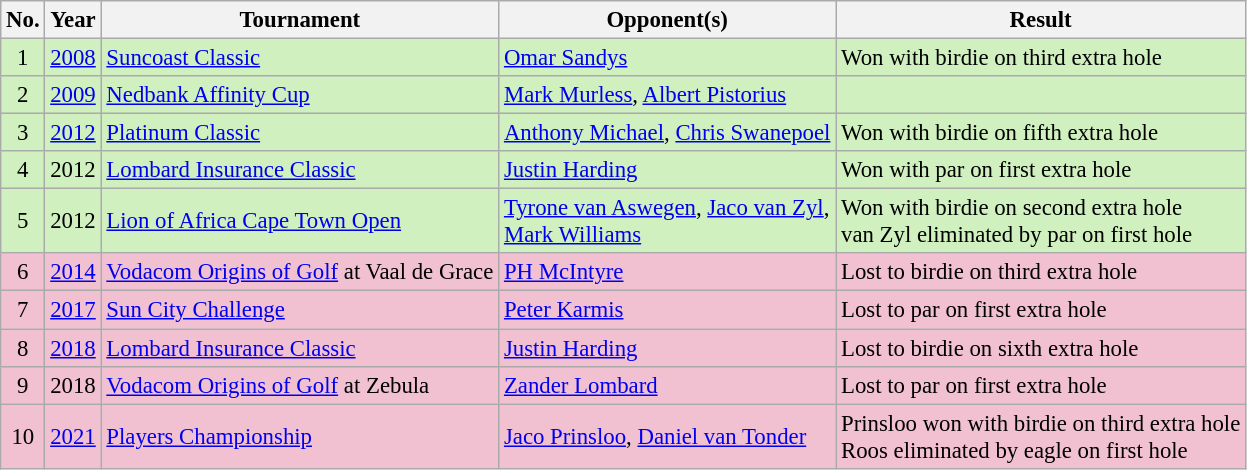<table class="wikitable" style="font-size:95%;">
<tr>
<th>No.</th>
<th>Year</th>
<th>Tournament</th>
<th>Opponent(s)</th>
<th>Result</th>
</tr>
<tr style="background:#D0F0C0;">
<td align=center>1</td>
<td><a href='#'>2008</a></td>
<td><a href='#'>Suncoast Classic</a></td>
<td> <a href='#'>Omar Sandys</a></td>
<td>Won with birdie on third extra hole</td>
</tr>
<tr style="background:#D0F0C0;">
<td align=center>2</td>
<td><a href='#'>2009</a></td>
<td><a href='#'>Nedbank Affinity Cup</a></td>
<td> <a href='#'>Mark Murless</a>,  <a href='#'>Albert Pistorius</a></td>
<td></td>
</tr>
<tr style="background:#D0F0C0;">
<td align=center>3</td>
<td><a href='#'>2012</a></td>
<td><a href='#'>Platinum Classic</a></td>
<td> <a href='#'>Anthony Michael</a>,  <a href='#'>Chris Swanepoel</a></td>
<td>Won with birdie on fifth extra hole</td>
</tr>
<tr style="background:#D0F0C0;">
<td align=center>4</td>
<td>2012</td>
<td><a href='#'>Lombard Insurance Classic</a></td>
<td> <a href='#'>Justin Harding</a></td>
<td>Won with par on first extra hole</td>
</tr>
<tr style="background:#D0F0C0;">
<td align=center>5</td>
<td>2012</td>
<td><a href='#'>Lion of Africa Cape Town Open</a></td>
<td> <a href='#'>Tyrone van Aswegen</a>,  <a href='#'>Jaco van Zyl</a>,<br> <a href='#'>Mark Williams</a></td>
<td>Won with birdie on second extra hole<br>van Zyl eliminated by par on first hole</td>
</tr>
<tr style="background:#F2C1D1;">
<td align=center>6</td>
<td><a href='#'>2014</a></td>
<td><a href='#'>Vodacom Origins of Golf</a> at Vaal de Grace</td>
<td> <a href='#'>PH McIntyre</a></td>
<td>Lost to birdie on third extra hole</td>
</tr>
<tr style="background:#F2C1D1;">
<td align=center>7</td>
<td><a href='#'>2017</a></td>
<td><a href='#'>Sun City Challenge</a></td>
<td> <a href='#'>Peter Karmis</a></td>
<td>Lost to par on first extra hole</td>
</tr>
<tr style="background:#F2C1D1;">
<td align=center>8</td>
<td><a href='#'>2018</a></td>
<td><a href='#'>Lombard Insurance Classic</a></td>
<td> <a href='#'>Justin Harding</a></td>
<td>Lost to birdie on sixth extra hole</td>
</tr>
<tr style="background:#F2C1D1;">
<td align=center>9</td>
<td>2018</td>
<td><a href='#'>Vodacom Origins of Golf</a> at Zebula</td>
<td> <a href='#'>Zander Lombard</a></td>
<td>Lost to par on first extra hole</td>
</tr>
<tr style="background:#F2C1D1;">
<td align=center>10</td>
<td><a href='#'>2021</a></td>
<td><a href='#'>Players Championship</a></td>
<td> <a href='#'>Jaco Prinsloo</a>,  <a href='#'>Daniel van Tonder</a></td>
<td>Prinsloo won with birdie on third extra hole<br>Roos eliminated by eagle on first hole</td>
</tr>
</table>
